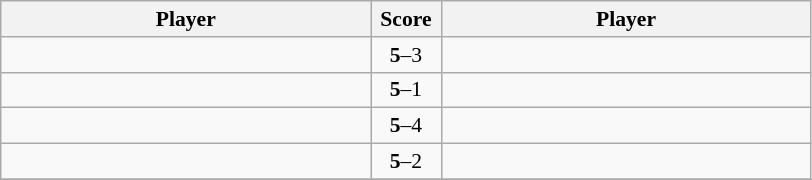<table class="wikitable " style="font-size:90%">
<tr>
<th width=240>Player</th>
<th width=40>Score</th>
<th width=240>Player</th>
</tr>
<tr>
<td><strong></strong></td>
<td style="text-align:center;"><strong>5</strong>–3</td>
<td></td>
</tr>
<tr>
<td><strong></strong></td>
<td style="text-align:center;"><strong>5</strong>–1</td>
<td></td>
</tr>
<tr>
<td><strong></strong></td>
<td style="text-align:center;"><strong>5</strong>–4</td>
<td></td>
</tr>
<tr>
<td><strong></strong></td>
<td style="text-align:center;"><strong>5</strong>–2</td>
<td></td>
</tr>
<tr>
</tr>
</table>
